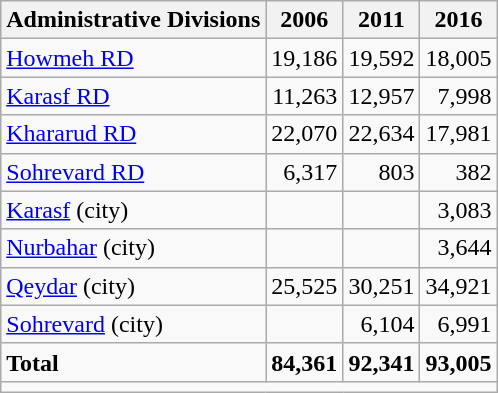<table class="wikitable">
<tr>
<th>Administrative Divisions</th>
<th>2006</th>
<th>2011</th>
<th>2016</th>
</tr>
<tr>
<td><a href='#'>Howmeh RD</a></td>
<td style="text-align: right;">19,186</td>
<td style="text-align: right;">19,592</td>
<td style="text-align: right;">18,005</td>
</tr>
<tr>
<td><a href='#'>Karasf RD</a></td>
<td style="text-align: right;">11,263</td>
<td style="text-align: right;">12,957</td>
<td style="text-align: right;">7,998</td>
</tr>
<tr>
<td><a href='#'>Khararud RD</a></td>
<td style="text-align: right;">22,070</td>
<td style="text-align: right;">22,634</td>
<td style="text-align: right;">17,981</td>
</tr>
<tr>
<td><a href='#'>Sohrevard RD</a></td>
<td style="text-align: right;">6,317</td>
<td style="text-align: right;">803</td>
<td style="text-align: right;">382</td>
</tr>
<tr>
<td><a href='#'>Karasf</a> (city)</td>
<td style="text-align: right;"></td>
<td style="text-align: right;"></td>
<td style="text-align: right;">3,083</td>
</tr>
<tr>
<td><a href='#'>Nurbahar</a> (city)</td>
<td style="text-align: right;"></td>
<td style="text-align: right;"></td>
<td style="text-align: right;">3,644</td>
</tr>
<tr>
<td><a href='#'>Qeydar</a> (city)</td>
<td style="text-align: right;">25,525</td>
<td style="text-align: right;">30,251</td>
<td style="text-align: right;">34,921</td>
</tr>
<tr>
<td><a href='#'>Sohrevard</a> (city)</td>
<td style="text-align: right;"></td>
<td style="text-align: right;">6,104</td>
<td style="text-align: right;">6,991</td>
</tr>
<tr>
<td><strong>Total</strong></td>
<td style="text-align: right;"><strong>84,361</strong></td>
<td style="text-align: right;"><strong>92,341</strong></td>
<td style="text-align: right;"><strong>93,005</strong></td>
</tr>
<tr>
<td colspan=4></td>
</tr>
</table>
